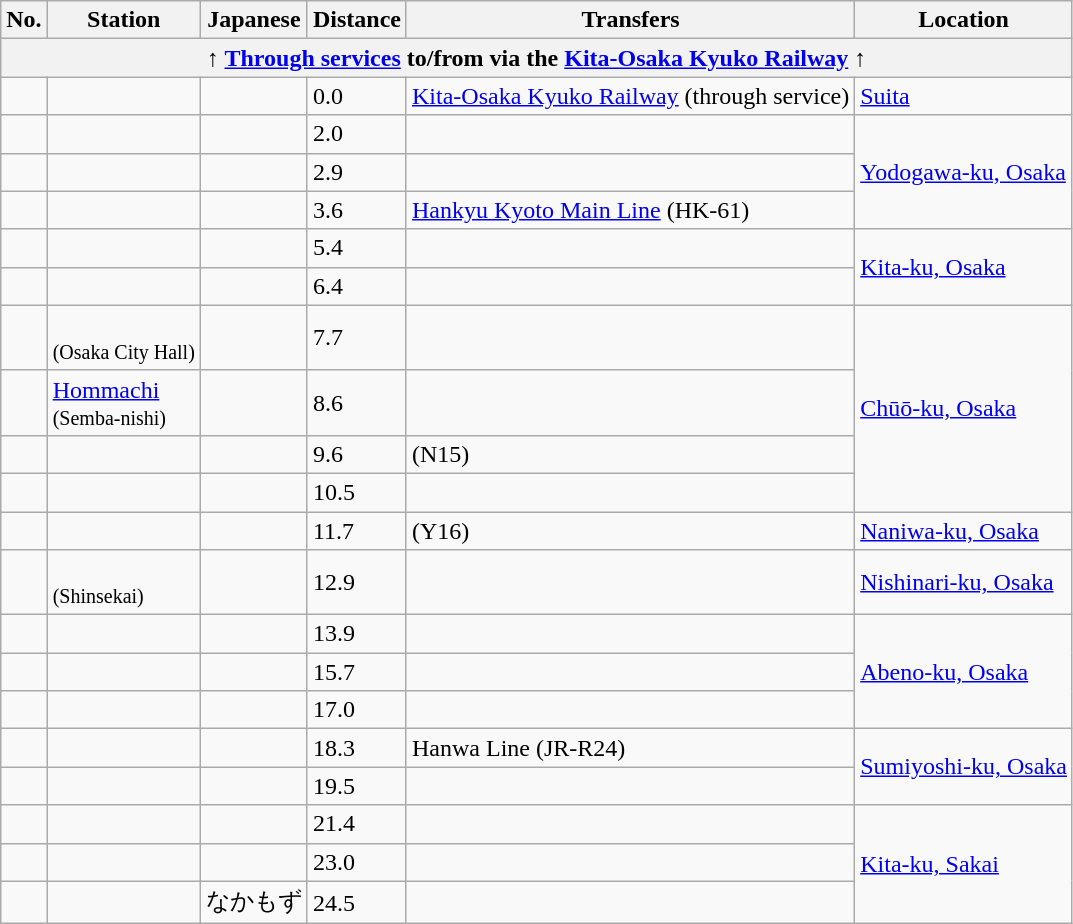<table class="wikitable sortable">
<tr>
<th>No.</th>
<th>Station</th>
<th>Japanese</th>
<th>Distance</th>
<th>Transfers</th>
<th>Location</th>
</tr>
<tr>
<th colspan="6" align="center">↑ <a href='#'>Through services</a> to/from  via the <a href='#'>Kita-Osaka Kyuko Railway</a> ↑</th>
</tr>
<tr>
<td></td>
<td></td>
<td></td>
<td>0.0</td>
<td> <a href='#'>Kita-Osaka Kyuko Railway</a> (through service)</td>
<td><a href='#'>Suita</a></td>
</tr>
<tr>
<td></td>
<td></td>
<td></td>
<td>2.0</td>
<td> </td>
<td rowspan="3"><a href='#'>Yodogawa-ku, Osaka</a></td>
</tr>
<tr>
<td></td>
<td></td>
<td></td>
<td>2.9</td>
<td></td>
</tr>
<tr>
<td></td>
<td></td>
<td></td>
<td>3.6</td>
<td> <a href='#'>Hankyu Kyoto Main Line</a> (HK-61)</td>
</tr>
<tr>
<td></td>
<td></td>
<td></td>
<td>5.4</td>
<td> </td>
<td rowspan="2"><a href='#'>Kita-ku, Osaka</a></td>
</tr>
<tr>
<td></td>
<td></td>
<td></td>
<td>6.4</td>
<td></td>
</tr>
<tr>
<td></td>
<td><br><small>(Osaka City Hall)</small></td>
<td></td>
<td>7.7</td>
<td></td>
<td rowspan="4"><a href='#'>Chūō-ku, Osaka</a></td>
</tr>
<tr>
<td></td>
<td><a href='#'>Hommachi</a><br><small>(Semba-nishi)</small></td>
<td></td>
<td>8.6</td>
<td></td>
</tr>
<tr>
<td></td>
<td></td>
<td></td>
<td>9.6</td>
<td> (N15)</td>
</tr>
<tr>
<td></td>
<td></td>
<td></td>
<td>10.5</td>
<td></td>
</tr>
<tr>
<td></td>
<td></td>
<td></td>
<td>11.7</td>
<td> (Y16)</td>
<td><a href='#'>Naniwa-ku, Osaka</a></td>
</tr>
<tr>
<td></td>
<td><br><small>(Shinsekai)</small></td>
<td></td>
<td>12.9</td>
<td></td>
<td><a href='#'>Nishinari-ku, Osaka</a></td>
</tr>
<tr>
<td></td>
<td></td>
<td></td>
<td>13.9</td>
<td></td>
<td rowspan="3"><a href='#'>Abeno-ku, Osaka</a></td>
</tr>
<tr>
<td></td>
<td></td>
<td></td>
<td>15.7</td>
<td> </td>
</tr>
<tr>
<td></td>
<td></td>
<td></td>
<td>17.0</td>
<td> </td>
</tr>
<tr>
<td></td>
<td></td>
<td></td>
<td>18.3</td>
<td> Hanwa Line (JR-R24)</td>
<td rowspan="2"><a href='#'>Sumiyoshi-ku, Osaka</a></td>
</tr>
<tr>
<td></td>
<td></td>
<td></td>
<td>19.5</td>
<td> </td>
</tr>
<tr>
<td></td>
<td></td>
<td></td>
<td>21.4</td>
<td> </td>
<td rowspan="3"><a href='#'>Kita-ku, Sakai</a></td>
</tr>
<tr>
<td></td>
<td></td>
<td></td>
<td>23.0</td>
<td> </td>
</tr>
<tr>
<td></td>
<td></td>
<td>なかもず</td>
<td>24.5</td>
<td></td>
</tr>
</table>
